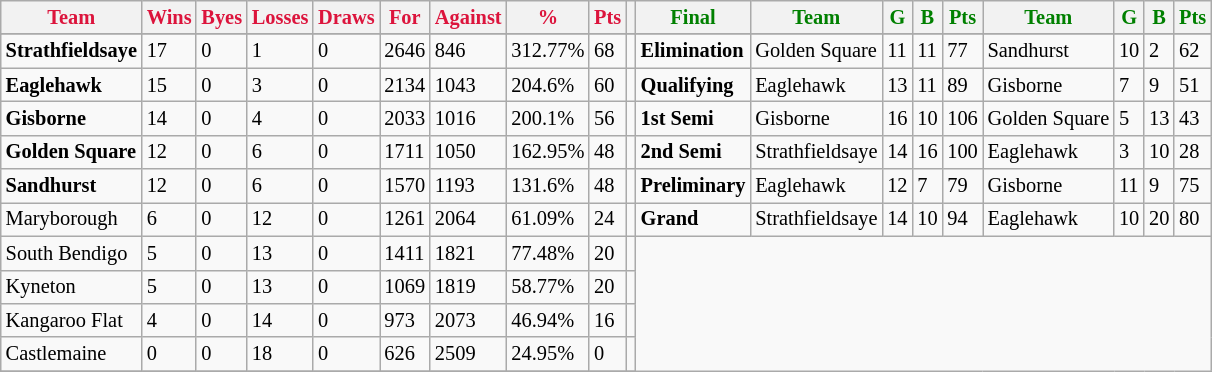<table style="font-size: 85%; text-align: left;" class="wikitable">
<tr>
<th style="color:crimson">Team</th>
<th style="color:crimson">Wins</th>
<th style="color:crimson">Byes</th>
<th style="color:crimson">Losses</th>
<th style="color:crimson">Draws</th>
<th style="color:crimson">For</th>
<th style="color:crimson">Against</th>
<th style="color:crimson">%</th>
<th style="color:crimson">Pts</th>
<th></th>
<th style="color:green">Final</th>
<th style="color:green">Team</th>
<th style="color:green">G</th>
<th style="color:green">B</th>
<th style="color:green">Pts</th>
<th style="color:green">Team</th>
<th style="color:green">G</th>
<th style="color:green">B</th>
<th style="color:green">Pts</th>
</tr>
<tr>
</tr>
<tr>
</tr>
<tr>
<td><strong>	Strathfieldsaye	</strong></td>
<td>17</td>
<td>0</td>
<td>1</td>
<td>0</td>
<td>2646</td>
<td>846</td>
<td>312.77%</td>
<td>68</td>
<td></td>
<td><strong>Elimination</strong></td>
<td>Golden Square</td>
<td>11</td>
<td>11</td>
<td>77</td>
<td>Sandhurst</td>
<td>10</td>
<td>2</td>
<td>62</td>
</tr>
<tr>
<td><strong>	Eaglehawk	</strong></td>
<td>15</td>
<td>0</td>
<td>3</td>
<td>0</td>
<td>2134</td>
<td>1043</td>
<td>204.6%</td>
<td>60</td>
<td></td>
<td><strong>Qualifying</strong></td>
<td>Eaglehawk</td>
<td>13</td>
<td>11</td>
<td>89</td>
<td>Gisborne</td>
<td>7</td>
<td>9</td>
<td>51</td>
</tr>
<tr>
<td><strong>	Gisborne	</strong></td>
<td>14</td>
<td>0</td>
<td>4</td>
<td>0</td>
<td>2033</td>
<td>1016</td>
<td>200.1%</td>
<td>56</td>
<td></td>
<td><strong>1st Semi</strong></td>
<td>Gisborne</td>
<td>16</td>
<td>10</td>
<td>106</td>
<td>Golden Square</td>
<td>5</td>
<td>13</td>
<td>43</td>
</tr>
<tr>
<td><strong>	Golden Square	</strong></td>
<td>12</td>
<td>0</td>
<td>6</td>
<td>0</td>
<td>1711</td>
<td>1050</td>
<td>162.95%</td>
<td>48</td>
<td></td>
<td><strong>2nd Semi</strong></td>
<td>Strathfieldsaye</td>
<td>14</td>
<td>16</td>
<td>100</td>
<td>Eaglehawk</td>
<td>3</td>
<td>10</td>
<td>28</td>
</tr>
<tr>
<td><strong>	Sandhurst	</strong></td>
<td>12</td>
<td>0</td>
<td>6</td>
<td>0</td>
<td>1570</td>
<td>1193</td>
<td>131.6%</td>
<td>48</td>
<td></td>
<td><strong>Preliminary</strong></td>
<td>Eaglehawk</td>
<td>12</td>
<td>7</td>
<td>79</td>
<td>Gisborne</td>
<td>11</td>
<td>9</td>
<td>75</td>
</tr>
<tr>
<td>Maryborough</td>
<td>6</td>
<td>0</td>
<td>12</td>
<td>0</td>
<td>1261</td>
<td>2064</td>
<td>61.09%</td>
<td>24</td>
<td></td>
<td><strong>Grand</strong></td>
<td>Strathfieldsaye</td>
<td>14</td>
<td>10</td>
<td>94</td>
<td>Eaglehawk</td>
<td>10</td>
<td>20</td>
<td>80</td>
</tr>
<tr>
<td>South Bendigo</td>
<td>5</td>
<td>0</td>
<td>13</td>
<td>0</td>
<td>1411</td>
<td>1821</td>
<td>77.48%</td>
<td>20</td>
<td></td>
</tr>
<tr>
<td>Kyneton</td>
<td>5</td>
<td>0</td>
<td>13</td>
<td>0</td>
<td>1069</td>
<td>1819</td>
<td>58.77%</td>
<td>20</td>
<td></td>
</tr>
<tr>
<td>Kangaroo Flat</td>
<td>4</td>
<td>0</td>
<td>14</td>
<td>0</td>
<td>973</td>
<td>2073</td>
<td>46.94%</td>
<td>16</td>
<td></td>
</tr>
<tr>
<td>Castlemaine</td>
<td>0</td>
<td>0</td>
<td>18</td>
<td>0</td>
<td>626</td>
<td>2509</td>
<td>24.95%</td>
<td>0</td>
<td></td>
</tr>
<tr>
</tr>
</table>
